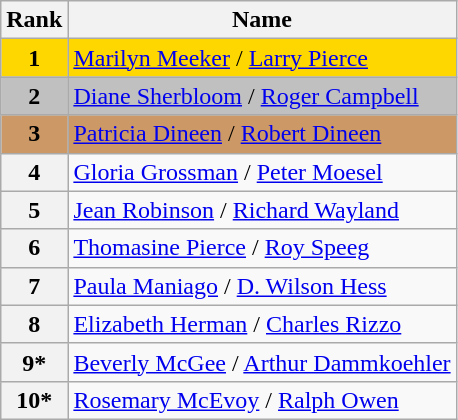<table class="wikitable">
<tr>
<th>Rank</th>
<th>Name</th>
</tr>
<tr bgcolor="gold">
<td align="center"><strong>1</strong></td>
<td><a href='#'>Marilyn Meeker</a> / <a href='#'>Larry Pierce</a></td>
</tr>
<tr bgcolor="silver">
<td align="center"><strong>2</strong></td>
<td><a href='#'>Diane Sherbloom</a> / <a href='#'>Roger Campbell</a></td>
</tr>
<tr bgcolor="cc9966">
<td align="center"><strong>3</strong></td>
<td><a href='#'>Patricia Dineen</a> / <a href='#'>Robert Dineen</a></td>
</tr>
<tr>
<th>4</th>
<td><a href='#'>Gloria Grossman</a> / <a href='#'>Peter Moesel</a></td>
</tr>
<tr>
<th>5</th>
<td><a href='#'>Jean Robinson</a> / <a href='#'>Richard Wayland</a></td>
</tr>
<tr>
<th>6</th>
<td><a href='#'>Thomasine Pierce</a> / <a href='#'>Roy Speeg</a></td>
</tr>
<tr>
<th>7</th>
<td><a href='#'>Paula Maniago</a> / <a href='#'>D. Wilson Hess</a></td>
</tr>
<tr>
<th>8</th>
<td><a href='#'>Elizabeth Herman</a> / <a href='#'>Charles Rizzo</a></td>
</tr>
<tr>
<th>9*</th>
<td><a href='#'>Beverly McGee</a> / <a href='#'>Arthur Dammkoehler</a></td>
</tr>
<tr>
<th>10*</th>
<td><a href='#'>Rosemary McEvoy</a> / <a href='#'>Ralph Owen</a></td>
</tr>
</table>
